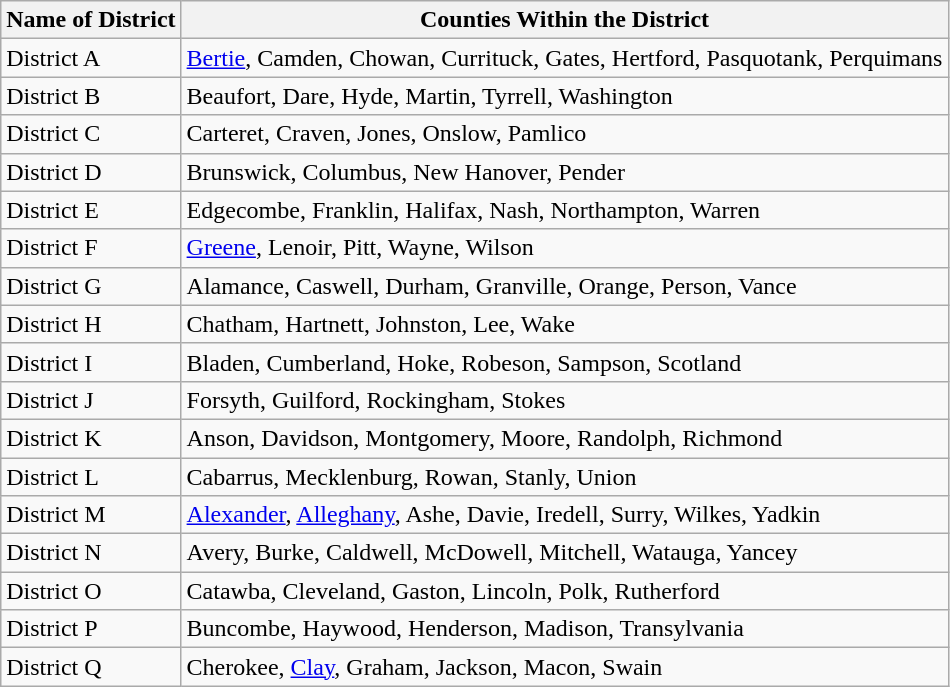<table class="wikitable">
<tr>
<th>Name of District</th>
<th>Counties Within the District</th>
</tr>
<tr>
<td>District A</td>
<td><a href='#'>Bertie</a>, Camden, Chowan, Currituck, Gates, Hertford, Pasquotank, Perquimans</td>
</tr>
<tr>
<td>District B</td>
<td>Beaufort, Dare, Hyde, Martin, Tyrrell, Washington</td>
</tr>
<tr>
<td>District C</td>
<td>Carteret, Craven, Jones, Onslow, Pamlico</td>
</tr>
<tr>
<td>District D</td>
<td>Brunswick, Columbus, New Hanover, Pender</td>
</tr>
<tr>
<td>District E</td>
<td>Edgecombe, Franklin, Halifax, Nash, Northampton, Warren</td>
</tr>
<tr>
<td>District F</td>
<td><a href='#'>Greene</a>, Lenoir, Pitt, Wayne, Wilson</td>
</tr>
<tr>
<td>District G</td>
<td>Alamance, Caswell, Durham, Granville, Orange, Person, Vance</td>
</tr>
<tr>
<td>District H</td>
<td>Chatham, Hartnett, Johnston, Lee, Wake</td>
</tr>
<tr>
<td>District I</td>
<td>Bladen, Cumberland, Hoke, Robeson, Sampson, Scotland</td>
</tr>
<tr>
<td>District J</td>
<td>Forsyth, Guilford, Rockingham, Stokes</td>
</tr>
<tr>
<td>District K</td>
<td>Anson, Davidson, Montgomery, Moore, Randolph, Richmond</td>
</tr>
<tr>
<td>District L</td>
<td>Cabarrus, Mecklenburg, Rowan, Stanly, Union</td>
</tr>
<tr>
<td>District M</td>
<td><a href='#'>Alexander</a>, <a href='#'>Alleghany</a>, Ashe, Davie, Iredell, Surry, Wilkes, Yadkin</td>
</tr>
<tr>
<td>District N</td>
<td>Avery, Burke, Caldwell, McDowell, Mitchell, Watauga, Yancey</td>
</tr>
<tr>
<td>District O</td>
<td>Catawba, Cleveland, Gaston, Lincoln, Polk, Rutherford</td>
</tr>
<tr>
<td>District P</td>
<td>Buncombe, Haywood, Henderson, Madison, Transylvania</td>
</tr>
<tr>
<td>District Q</td>
<td>Cherokee, <a href='#'>Clay</a>, Graham, Jackson, Macon, Swain</td>
</tr>
</table>
